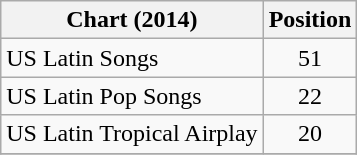<table class="wikitable">
<tr>
<th scope="col">Chart (2014)</th>
<th scope="col">Position</th>
</tr>
<tr>
<td>US Latin Songs</td>
<td style="text-align:center;">51</td>
</tr>
<tr>
<td>US Latin Pop Songs</td>
<td style="text-align:center;">22</td>
</tr>
<tr>
<td>US Latin Tropical Airplay</td>
<td style="text-align:center;">20</td>
</tr>
<tr>
</tr>
</table>
